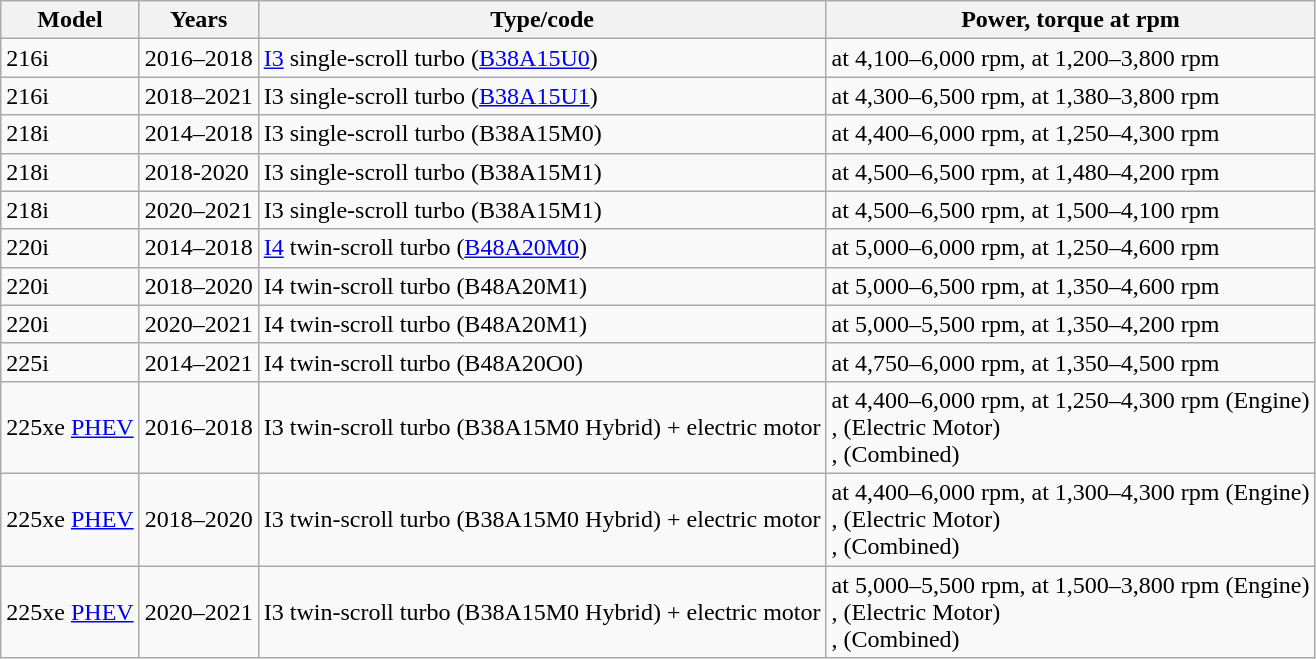<table class="wikitable sortable collapsible">
<tr>
<th>Model</th>
<th>Years</th>
<th>Type/code</th>
<th>Power, torque at rpm</th>
</tr>
<tr>
<td>216i</td>
<td>2016–2018</td>
<td> <a href='#'>I3</a> single-scroll turbo (<a href='#'>B38A15U0</a>)</td>
<td> at 4,100–6,000 rpm,  at 1,200–3,800 rpm</td>
</tr>
<tr>
<td>216i</td>
<td>2018–2021</td>
<td> I3 single-scroll turbo (<a href='#'>B38A15U1</a>)</td>
<td> at 4,300–6,500 rpm,  at 1,380–3,800 rpm</td>
</tr>
<tr>
<td>218i</td>
<td>2014–2018</td>
<td> I3 single-scroll turbo (B38A15M0)</td>
<td> at 4,400–6,000 rpm,  at 1,250–4,300 rpm</td>
</tr>
<tr>
<td>218i</td>
<td>2018-2020</td>
<td> I3 single-scroll turbo (B38A15M1)</td>
<td> at 4,500–6,500 rpm,  at 1,480–4,200 rpm</td>
</tr>
<tr>
<td>218i</td>
<td>2020–2021</td>
<td> I3 single-scroll turbo (B38A15M1)</td>
<td> at 4,500–6,500 rpm,  at 1,500–4,100 rpm</td>
</tr>
<tr>
<td>220i</td>
<td>2014–2018</td>
<td> <a href='#'>I4</a> twin-scroll turbo (<a href='#'>B48A20M0</a>)</td>
<td> at 5,000–6,000 rpm,  at 1,250–4,600 rpm</td>
</tr>
<tr>
<td>220i</td>
<td>2018–2020</td>
<td> I4 twin-scroll turbo (B48A20M1)</td>
<td> at 5,000–6,500 rpm,  at 1,350–4,600 rpm</td>
</tr>
<tr>
<td>220i</td>
<td>2020–2021</td>
<td> I4 twin-scroll turbo (B48A20M1)</td>
<td> at 5,000–5,500 rpm,  at 1,350–4,200 rpm</td>
</tr>
<tr>
<td>225i</td>
<td>2014–2021</td>
<td> I4 twin-scroll turbo (B48A20O0)</td>
<td> at 4,750–6,000 rpm,  at 1,350–4,500 rpm</td>
</tr>
<tr>
<td>225xe <a href='#'>PHEV</a></td>
<td>2016–2018</td>
<td> I3 twin-scroll turbo (B38A15M0 Hybrid) + electric motor</td>
<td> at 4,400–6,000 rpm,  at 1,250–4,300 rpm (Engine)<br>,  (Electric Motor)<br>,  (Combined)</td>
</tr>
<tr>
<td>225xe <a href='#'>PHEV</a></td>
<td>2018–2020</td>
<td> I3 twin-scroll turbo (B38A15M0 Hybrid) + electric motor</td>
<td> at 4,400–6,000 rpm,  at 1,300–4,300 rpm (Engine)<br>,  (Electric Motor)<br>,  (Combined)</td>
</tr>
<tr>
<td>225xe <a href='#'>PHEV</a></td>
<td>2020–2021</td>
<td> I3 twin-scroll turbo (B38A15M0 Hybrid) + electric motor</td>
<td> at 5,000–5,500 rpm,  at 1,500–3,800 rpm (Engine)<br>,  (Electric Motor)<br>,  (Combined)</td>
</tr>
</table>
